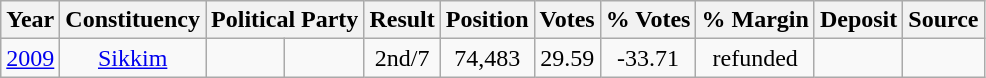<table class="wikitable" style="text-align:center;">
<tr>
<th>Year</th>
<th>Constituency</th>
<th Colspan=2>Political Party</th>
<th>Result</th>
<th>Position</th>
<th>Votes</th>
<th>% Votes</th>
<th>% Margin</th>
<th>Deposit</th>
<th>Source</th>
</tr>
<tr>
<td><a href='#'>2009</a></td>
<td><a href='#'>Sikkim</a></td>
<td></td>
<td></td>
<td>2nd/7</td>
<td>74,483</td>
<td>29.59</td>
<td>-33.71</td>
<td>refunded</td>
<td></td>
</tr>
</table>
